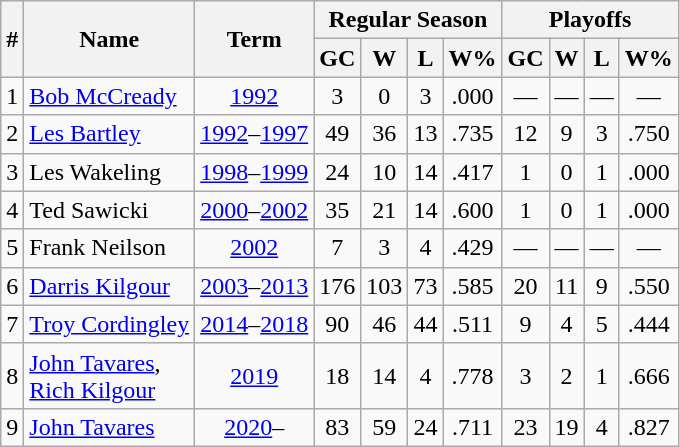<table class="wikitable" style="text-align:center">
<tr>
<th rowspan="2">#</th>
<th rowspan="2">Name</th>
<th rowspan="2">Term</th>
<th colspan="4">Regular Season</th>
<th colspan="4">Playoffs</th>
</tr>
<tr>
<th>GC</th>
<th>W</th>
<th>L</th>
<th>W%</th>
<th>GC</th>
<th>W</th>
<th>L</th>
<th>W%</th>
</tr>
<tr>
<td>1</td>
<td align=left><a href='#'>Bob McCready</a></td>
<td><a href='#'>1992</a></td>
<td>3</td>
<td>0</td>
<td>3</td>
<td>.000</td>
<td>—</td>
<td>—</td>
<td>—</td>
<td>—</td>
</tr>
<tr>
<td>2</td>
<td align=left><a href='#'>Les Bartley</a></td>
<td><a href='#'>1992</a>–<a href='#'>1997</a></td>
<td>49</td>
<td>36</td>
<td>13</td>
<td>.735</td>
<td>12</td>
<td>9</td>
<td>3</td>
<td>.750</td>
</tr>
<tr>
<td>3</td>
<td align=left>Les Wakeling</td>
<td><a href='#'>1998</a>–<a href='#'>1999</a></td>
<td>24</td>
<td>10</td>
<td>14</td>
<td>.417</td>
<td>1</td>
<td>0</td>
<td>1</td>
<td>.000</td>
</tr>
<tr>
<td>4</td>
<td align=left>Ted Sawicki</td>
<td><a href='#'>2000</a>–<a href='#'>2002</a></td>
<td>35</td>
<td>21</td>
<td>14</td>
<td>.600</td>
<td>1</td>
<td>0</td>
<td>1</td>
<td>.000</td>
</tr>
<tr>
<td>5</td>
<td align=left>Frank Neilson</td>
<td><a href='#'>2002</a></td>
<td>7</td>
<td>3</td>
<td>4</td>
<td>.429</td>
<td>—</td>
<td>—</td>
<td>—</td>
<td>—</td>
</tr>
<tr>
<td>6</td>
<td align=left><a href='#'>Darris Kilgour</a></td>
<td><a href='#'>2003</a>–<a href='#'>2013</a></td>
<td>176</td>
<td>103</td>
<td>73</td>
<td>.585</td>
<td>20</td>
<td>11</td>
<td>9</td>
<td>.550</td>
</tr>
<tr>
<td>7</td>
<td align=left><a href='#'>Troy Cordingley</a></td>
<td><a href='#'>2014</a>–<a href='#'>2018</a></td>
<td>90</td>
<td>46</td>
<td>44</td>
<td>.511</td>
<td>9</td>
<td>4</td>
<td>5</td>
<td>.444</td>
</tr>
<tr>
<td>8</td>
<td align=left><a href='#'>John Tavares</a>,<br> <a href='#'>Rich Kilgour</a></td>
<td><a href='#'>2019</a></td>
<td>18</td>
<td>14</td>
<td>4</td>
<td>.778</td>
<td>3</td>
<td>2</td>
<td>1</td>
<td>.666</td>
</tr>
<tr>
<td>9</td>
<td align=left><a href='#'>John Tavares</a></td>
<td><a href='#'>2020</a>–</td>
<td>83</td>
<td>59</td>
<td>24</td>
<td>.711</td>
<td>23</td>
<td>19</td>
<td>4</td>
<td>.827</td>
</tr>
</table>
